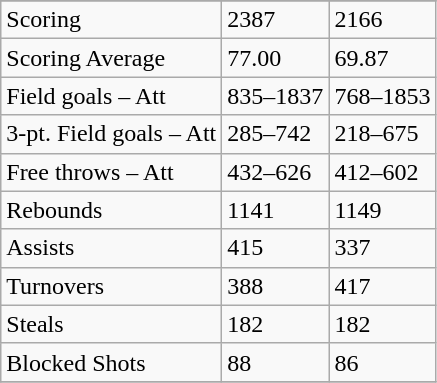<table class="wikitable">
<tr>
</tr>
<tr>
<td>Scoring</td>
<td>2387</td>
<td>2166</td>
</tr>
<tr>
<td>Scoring Average</td>
<td>77.00</td>
<td>69.87</td>
</tr>
<tr>
<td>Field goals – Att</td>
<td>835–1837</td>
<td>768–1853</td>
</tr>
<tr>
<td>3-pt. Field goals – Att</td>
<td>285–742</td>
<td>218–675</td>
</tr>
<tr>
<td>Free throws – Att</td>
<td>432–626</td>
<td>412–602</td>
</tr>
<tr>
<td>Rebounds</td>
<td>1141</td>
<td>1149</td>
</tr>
<tr>
<td>Assists</td>
<td>415</td>
<td>337</td>
</tr>
<tr>
<td>Turnovers</td>
<td>388</td>
<td>417</td>
</tr>
<tr>
<td>Steals</td>
<td>182</td>
<td>182</td>
</tr>
<tr>
<td>Blocked Shots</td>
<td>88</td>
<td>86</td>
</tr>
<tr>
</tr>
</table>
